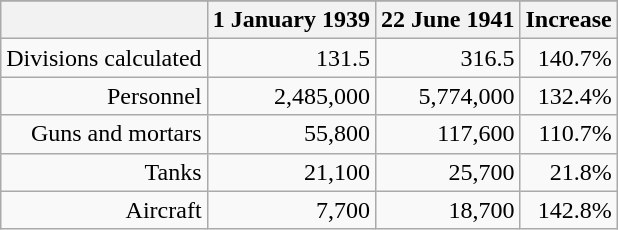<table class="wikitable floatright" style="text-align:right;">
<tr>
</tr>
<tr>
<th></th>
<th>1 January 1939</th>
<th>22 June 1941</th>
<th>Increase</th>
</tr>
<tr>
<td>Divisions calculated</td>
<td>131.5</td>
<td>316.5</td>
<td>140.7%</td>
</tr>
<tr>
<td>Personnel</td>
<td>2,485,000</td>
<td>5,774,000</td>
<td>132.4%</td>
</tr>
<tr>
<td>Guns and mortars</td>
<td>55,800</td>
<td>117,600</td>
<td>110.7%</td>
</tr>
<tr>
<td>Tanks</td>
<td>21,100</td>
<td>25,700</td>
<td>21.8%</td>
</tr>
<tr>
<td>Aircraft</td>
<td>7,700</td>
<td>18,700</td>
<td>142.8%</td>
</tr>
</table>
